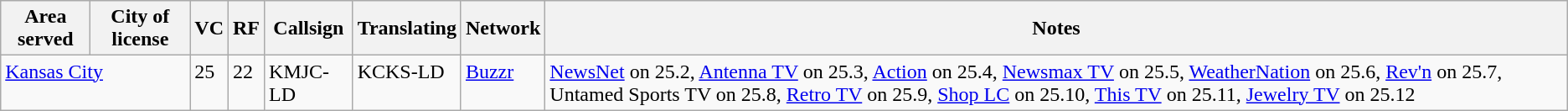<table class="sortable wikitable" style="margin: 1em 1em 1em 0; background: #f9f9f9;">
<tr>
<th>Area served</th>
<th>City of license</th>
<th>VC</th>
<th>RF</th>
<th>Callsign</th>
<th>Translating</th>
<th>Network</th>
<th class="unsortable">Notes</th>
</tr>
<tr style="vertical-align: top; text-align: left;">
<td colspan="2"><a href='#'>Kansas City</a></td>
<td>25</td>
<td>22</td>
<td>KMJC-LD</td>
<td>KCKS-LD</td>
<td><a href='#'>Buzzr</a></td>
<td><a href='#'>NewsNet</a> on 25.2, <a href='#'>Antenna TV</a> on 25.3, <a href='#'>Action</a> on 25.4, <a href='#'>Newsmax TV</a> on 25.5, <a href='#'>WeatherNation</a> on 25.6, <a href='#'>Rev'n</a> on 25.7, Untamed Sports TV on 25.8, <a href='#'>Retro TV</a> on 25.9, <a href='#'>Shop LC</a> on 25.10, <a href='#'>This TV</a> on 25.11, <a href='#'>Jewelry TV</a> on 25.12</td>
</tr>
</table>
